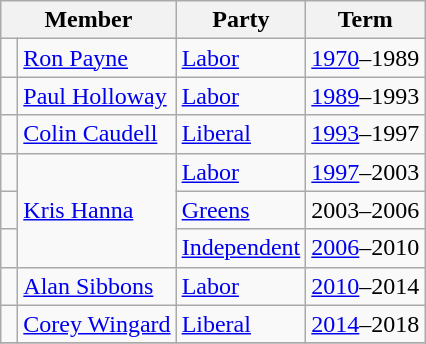<table class="wikitable">
<tr>
<th colspan="2">Member</th>
<th>Party</th>
<th>Term</th>
</tr>
<tr>
<td> </td>
<td><a href='#'>Ron Payne</a></td>
<td><a href='#'>Labor</a></td>
<td><a href='#'>1970</a>–1989</td>
</tr>
<tr>
<td> </td>
<td><a href='#'>Paul Holloway</a></td>
<td><a href='#'>Labor</a></td>
<td><a href='#'>1989</a>–1993</td>
</tr>
<tr>
<td> </td>
<td><a href='#'>Colin Caudell</a></td>
<td><a href='#'>Liberal</a></td>
<td><a href='#'>1993</a>–1997</td>
</tr>
<tr>
<td> </td>
<td rowspan="3"><a href='#'>Kris Hanna</a></td>
<td><a href='#'>Labor</a></td>
<td><a href='#'>1997</a>–2003</td>
</tr>
<tr>
<td> </td>
<td><a href='#'>Greens</a></td>
<td>2003–2006</td>
</tr>
<tr>
<td> </td>
<td><a href='#'>Independent</a></td>
<td><a href='#'>2006</a>–2010</td>
</tr>
<tr>
<td> </td>
<td><a href='#'>Alan Sibbons</a></td>
<td><a href='#'>Labor</a></td>
<td><a href='#'>2010</a>–2014</td>
</tr>
<tr>
<td> </td>
<td><a href='#'>Corey Wingard</a></td>
<td><a href='#'>Liberal</a></td>
<td><a href='#'>2014</a>–2018</td>
</tr>
<tr>
</tr>
</table>
